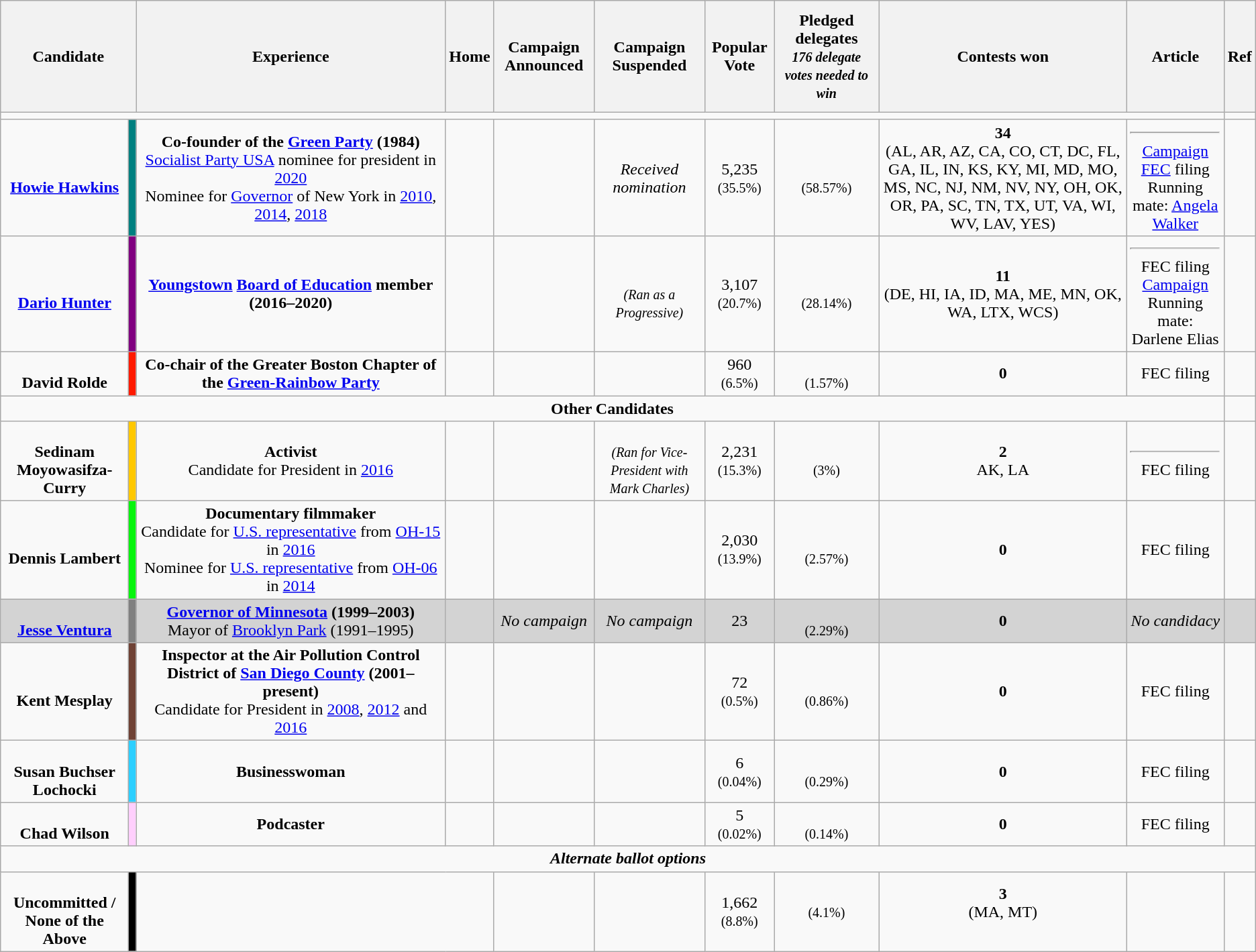<table class="wikitable sortable" style="text-align:center;">
<tr>
<th colspan="2" style="padding:10px; width:120px; ">Candidate</th>
<th style="width:300px;"  class="unsortable">Experience</th>
<th>Home</th>
<th>Campaign Announced</th>
<th>Campaign Suspended</th>
<th>Popular Vote</th>
<th style="padding:10px;" align="Center">Pledged delegates <br><small><em>176 delegate votes needed to win</em></small></th>
<th style="unsortable">Contests won </th>
<th style="unsortable">Article</th>
<th class="unsortable">Ref</th>
</tr>
<tr>
<td colspan="10"></td>
</tr>
<tr>
<td data-sort-value="Hawkins, Howie"><br><strong><a href='#'>Howie Hawkins</a></strong></td>
<td style="background:#008080;"></td>
<td><strong>Co-founder of the <a href='#'>Green Party</a> (1984)</strong><br> <a href='#'>Socialist Party USA</a> nominee for president in <a href='#'>2020</a><br>Nominee for <a href='#'>Governor</a> of New York in <a href='#'>2010</a>, <a href='#'>2014</a>, <a href='#'>2018</a></td>
<td></td>
<td><br></td>
<td><em>Received nomination</em></td>
<td data-sort-value="5235">5,235<br><small>(35.5%)</small></td>
<td><br><small>(58.57%)</small></td>
<td><strong>34</strong><br>(AL, AR, AZ, CA, CO, CT, DC, FL, GA, IL, IN, KS, KY, MI, MD, MO, MS, NC, NJ, NM, NV, NY, OH, OK, OR, PA, SC, TN, TX, UT, VA, WI, WV, LAV, YES)</td>
<td><hr><a href='#'>Campaign</a><br><a href='#'>FEC</a> filing<br>Running mate: <a href='#'>Angela Walker</a></td>
<td></td>
</tr>
<tr>
<td data-sort-value="Hunter, Dario"><br><strong><a href='#'>Dario Hunter</a></strong></td>
<td style="background:#800080;"></td>
<td><strong><a href='#'>Youngstown</a> <a href='#'>Board of Education</a> member (2016–2020)</strong><br></td>
<td></td>
<td> <br></td>
<td><br><small><em>(Ran as a Progressive)</em></small></td>
<td data-sort-value="3107">3,107<br><small>(20.7%)</small></td>
<td><br><small>(28.14%)</small></td>
<td><strong>11</strong><br>(DE, HI, IA, ID, MA, ME, MN, OK, WA, LTX, WCS)</td>
<td><hr>FEC filing<br><a href='#'>Campaign</a><br>Running mate:<br>Darlene Elias</td>
<td></td>
</tr>
<tr>
<td data-sort-value="Rolde, David"><br><strong>David Rolde</strong></td>
<td style="background:#FF1A00;"></td>
<td><strong>Co-chair of the Greater Boston Chapter of the <a href='#'>Green-Rainbow Party</a></strong></td>
<td></td>
<td></td>
<td></td>
<td data-sort-value="960">960<br><small>(6.5%)</small></td>
<td><br><small>(1.57%)</small></td>
<td><strong>0</strong></td>
<td>FEC filing</td>
<td></td>
</tr>
<tr>
<td colspan="10" style="text-align:center;"><strong>Other Candidates</strong></td>
</tr>
<tr>
<td data-sort-value="Moyowasifza-Curry, Sedinam"><br><strong>Sedinam Moyowasifza-Curry</strong></td>
<td style="background:#ffc800;"></td>
<td><strong>Activist</strong><br>Candidate for President in <a href='#'>2016</a></td>
<td></td>
<td></td>
<td><br><small><em>(Ran for Vice-President with Mark Charles)</em></small></td>
<td data-sort-value="2231">2,231<br><small>(15.3%)</small></td>
<td><br><small>(3%)</small></td>
<td><strong>2</strong><br>AK, LA</td>
<td><hr>FEC filing</td>
<td></td>
</tr>
<tr>
<td data-sort-value="Lambert, Dennis"><br><strong>Dennis Lambert</strong></td>
<td style="background:#07f50d;"></td>
<td><strong>Documentary filmmaker</strong><br>Candidate for <a href='#'>U.S. representative</a> from <a href='#'>OH-15</a> in <a href='#'>2016</a><br>Nominee for <a href='#'>U.S. representative</a> from <a href='#'>OH-06</a> in <a href='#'>2014</a></td>
<td></td>
<td></td>
<td></td>
<td data-sort-value="2030">2,030<br><small>(13.9%)</small></td>
<td><br><small>(2.57%)</small></td>
<td><strong>0</strong></td>
<td>FEC filing</td>
<td></td>
</tr>
<tr style="background:lightgrey;">
<td data-sort-value="Ventura, Jesse"><br><strong><a href='#'>Jesse Ventura</a></strong></td>
<td style="background:grey;"></td>
<td><strong> <a href='#'>Governor of Minnesota</a> (1999–2003)</strong><br>Mayor of <a href='#'>Brooklyn Park</a> (1991–1995)</td>
<td data-sort-value="Zurich"></td>
<td><em>No campaign</em></td>
<td><em>No campaign</em></td>
<td data-sort-value="23">23<br></td>
<td><br><small>(2.29%)</small></td>
<td><strong>0</strong></td>
<td><em>No candidacy</em></td>
<td></td>
</tr>
<tr>
<td data-sort-value="Mesplay, Kent"><br><strong>Kent Mesplay</strong></td>
<td style="background:#6f4235;"></td>
<td><strong>Inspector at the Air Pollution Control District of <a href='#'>San Diego County</a> (2001–present)</strong> <br>Candidate for President in <a href='#'>2008</a>, <a href='#'>2012</a> and <a href='#'>2016</a></td>
<td></td>
<td></td>
<td></td>
<td data-sort-value="72">72<br><small>(0.5%)</small></td>
<td><br><small>(0.86%)</small></td>
<td><strong>0</strong></td>
<td>FEC filing</td>
<td></td>
</tr>
<tr>
<td data-sort-value="Lochocki, Susan Buchser"><br><strong>Susan Buchser Lochocki</strong></td>
<td style="background:#2dcfff;"></td>
<td><strong>Businesswoman</strong></td>
<td data-sort-value="Zurich"></td>
<td></td>
<td></td>
<td data-sort-value="6">6<br><small>(0.04%)</small></td>
<td><br><small>(0.29%)</small></td>
<td><strong>0</strong></td>
<td>FEC filing</td>
<td></td>
</tr>
<tr>
<td data-sort-value="Wilson, Chad"><br><strong>Chad Wilson</strong></td>
<td style="background:#ffcffd;"></td>
<td><strong>Podcaster</strong></td>
<td></td>
<td><br></td>
<td></td>
<td data-sort-value="5">5<br><small>(0.02%)</small></td>
<td><br><small>(0.14%)</small></td>
<td><strong>0</strong></td>
<td>FEC filing</td>
<td></td>
</tr>
<tr>
<td colspan=12 style="text-align:center;"><strong><em>Alternate ballot options</em></strong></td>
</tr>
<tr>
<td data-sort-value="Uncommitted"><br><strong>Uncommitted / None of the Above</strong></td>
<td style="background:#000000;"></td>
<td colspan=2></td>
<td></td>
<td></td>
<td>1,662<br><small>(8.8%)</small></td>
<td data-sort-value="10"><small>(4.1%)</small></td>
<td data-sort-value="4"><strong>3</strong><br>(MA, MT)<br><br></td>
<td></td>
<td></td>
</tr>
</table>
